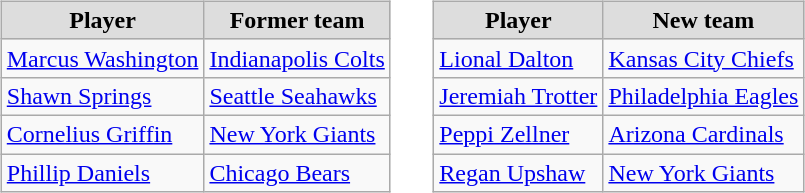<table cellspacing="10">
<tr>
<td valign="top"><br><table class="wikitable">
<tr align="center"  bgcolor="#dddddd">
<td><strong>Player</strong></td>
<td><strong>Former team</strong></td>
</tr>
<tr>
<td><a href='#'>Marcus Washington</a></td>
<td><a href='#'>Indianapolis Colts</a></td>
</tr>
<tr>
<td><a href='#'>Shawn Springs</a></td>
<td><a href='#'>Seattle Seahawks</a></td>
</tr>
<tr>
<td><a href='#'>Cornelius Griffin</a></td>
<td><a href='#'>New York Giants</a></td>
</tr>
<tr>
<td><a href='#'>Phillip Daniels</a></td>
<td><a href='#'>Chicago Bears</a></td>
</tr>
</table>
</td>
<td valign="top"><br><table class="wikitable">
<tr align="center"  bgcolor="#dddddd">
<td><strong>Player</strong></td>
<td><strong>New team</strong></td>
</tr>
<tr>
<td><a href='#'>Lional Dalton</a></td>
<td><a href='#'>Kansas City Chiefs</a></td>
</tr>
<tr>
<td><a href='#'>Jeremiah Trotter</a></td>
<td><a href='#'>Philadelphia Eagles</a></td>
</tr>
<tr>
<td><a href='#'>Peppi Zellner</a></td>
<td><a href='#'>Arizona Cardinals</a></td>
</tr>
<tr>
<td><a href='#'>Regan Upshaw</a></td>
<td><a href='#'>New York Giants</a></td>
</tr>
</table>
</td>
</tr>
</table>
